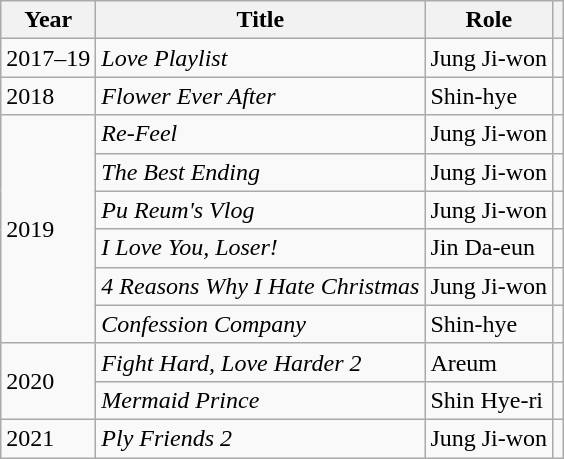<table class="wikitable  plainrowheaders">
<tr>
<th scope="col">Year</th>
<th scope="col">Title</th>
<th scope="col">Role</th>
<th scope="col" class="unsortable"></th>
</tr>
<tr>
<td>2017–19</td>
<td><em>Love Playlist</em></td>
<td>Jung Ji-won</td>
<td><br></td>
</tr>
<tr>
<td>2018</td>
<td><em>Flower Ever After</em></td>
<td>Shin-hye</td>
<td></td>
</tr>
<tr>
<td rowspan="6">2019</td>
<td><em>Re-Feel</em></td>
<td>Jung Ji-won</td>
<td></td>
</tr>
<tr>
<td><em>The Best Ending</em></td>
<td>Jung Ji-won</td>
<td></td>
</tr>
<tr>
<td><em>Pu Reum's Vlog</em></td>
<td>Jung Ji-won</td>
<td></td>
</tr>
<tr>
<td><em>I Love You, Loser!</em></td>
<td>Jin Da-eun</td>
<td></td>
</tr>
<tr>
<td><em>4 Reasons Why I Hate Christmas</em></td>
<td>Jung Ji-won</td>
<td></td>
</tr>
<tr>
<td><em>Confession Company</em></td>
<td>Shin-hye</td>
<td></td>
</tr>
<tr>
<td rowspan="2">2020</td>
<td><em>Fight Hard, Love Harder 2</em></td>
<td>Areum</td>
<td></td>
</tr>
<tr>
<td><em>Mermaid Prince</em></td>
<td>Shin Hye-ri</td>
<td></td>
</tr>
<tr>
<td>2021</td>
<td><em>Ply Friends 2</em></td>
<td>Jung Ji-won</td>
<td></td>
</tr>
</table>
